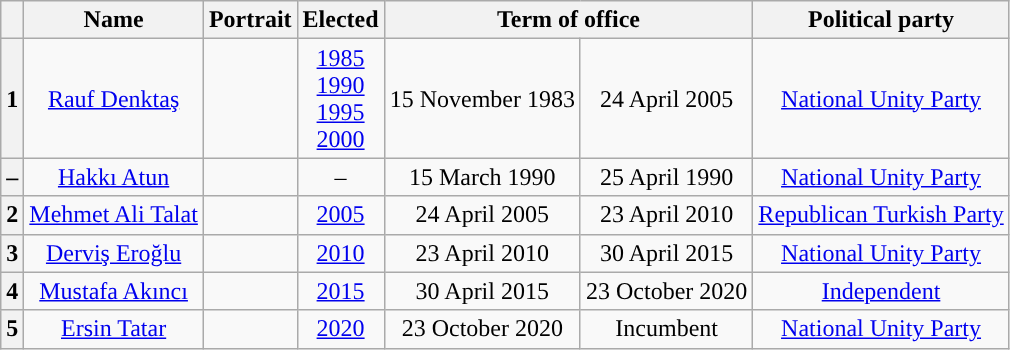<table class="wikitable" style="text-align:center">
<tr>
<th></th>
<th>Name<br></th>
<th>Portrait</th>
<th>Elected</th>
<th colspan=2>Term of office</th>
<th>Political party</th>
</tr>
<tr>
<th style="background:">1</th>
<td><a href='#'>Rauf Denktaş</a><br></td>
<td></td>
<td><a href='#'>1985</a><br><a href='#'>1990</a><br><a href='#'>1995</a><br><a href='#'>2000</a></td>
<td>15 November 1983</td>
<td>24 April 2005</td>
<td><a href='#'>National Unity Party</a></td>
</tr>
<tr>
<th style="background:">–</th>
<td><a href='#'>Hakkı Atun</a><br></td>
<td></td>
<td>–</td>
<td>15 March 1990</td>
<td>25 April 1990</td>
<td><a href='#'>National Unity Party</a></td>
</tr>
<tr>
<th style="background:">2</th>
<td><a href='#'>Mehmet Ali Talat</a><br></td>
<td></td>
<td><a href='#'>2005</a></td>
<td>24 April 2005</td>
<td>23 April 2010</td>
<td><a href='#'>Republican Turkish Party</a></td>
</tr>
<tr>
<th style="background:">3</th>
<td><a href='#'>Derviş Eroğlu</a><br></td>
<td></td>
<td><a href='#'>2010</a></td>
<td>23 April 2010</td>
<td>30 April 2015</td>
<td><a href='#'>National Unity Party</a></td>
</tr>
<tr>
<th style="background:">4</th>
<td><a href='#'>Mustafa Akıncı</a><br></td>
<td></td>
<td><a href='#'>2015</a></td>
<td>30 April 2015</td>
<td>23 October 2020</td>
<td><a href='#'>Independent</a></td>
</tr>
<tr>
<th style="background:">5</th>
<td><a href='#'>Ersin Tatar</a><br></td>
<td></td>
<td><a href='#'>2020</a></td>
<td>23 October 2020</td>
<td>Incumbent</td>
<td><a href='#'>National Unity Party</a></td>
</tr>
</table>
